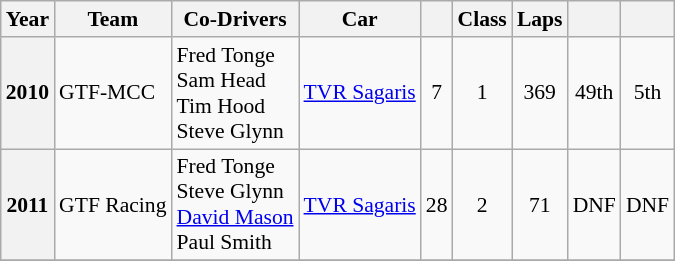<table class="wikitable" style="font-size:90%">
<tr>
<th>Year</th>
<th>Team</th>
<th>Co-Drivers</th>
<th>Car</th>
<th></th>
<th>Class</th>
<th>Laps</th>
<th></th>
<th></th>
</tr>
<tr style="text-align:center;">
<th>2010</th>
<td align="left" nowrap> GTF-MCC</td>
<td align="left" nowrap> Fred Tonge<br> Sam Head<br> Tim Hood<br> Steve Glynn</td>
<td align="left" nowrap><a href='#'>TVR Sagaris</a></td>
<td>7</td>
<td>1</td>
<td>369</td>
<td>49th</td>
<td>5th</td>
</tr>
<tr style="text-align:center;">
<th>2011</th>
<td align="left" nowrap> GTF Racing</td>
<td align="left" nowrap> Fred Tonge<br> Steve Glynn<br> <a href='#'>David Mason</a><br> Paul Smith</td>
<td align="left" nowrap><a href='#'>TVR Sagaris</a></td>
<td>28</td>
<td>2</td>
<td>71</td>
<td>DNF</td>
<td>DNF</td>
</tr>
<tr style="text-align:center;">
</tr>
</table>
